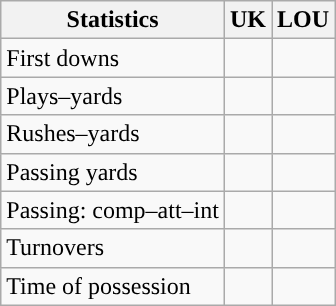<table class="wikitable" style="float:left">
<tr>
<th>Statistics</th>
<th>UK</th>
<th>LOU</th>
</tr>
<tr>
<td>First downs</td>
<td></td>
<td></td>
</tr>
<tr>
<td>Plays–yards</td>
<td></td>
<td></td>
</tr>
<tr>
<td>Rushes–yards</td>
<td></td>
<td></td>
</tr>
<tr>
<td>Passing yards</td>
<td></td>
<td></td>
</tr>
<tr>
<td>Passing: comp–att–int</td>
<td></td>
<td></td>
</tr>
<tr>
<td>Turnovers</td>
<td></td>
<td></td>
</tr>
<tr>
<td>Time of possession</td>
<td></td>
<td></td>
</tr>
</table>
